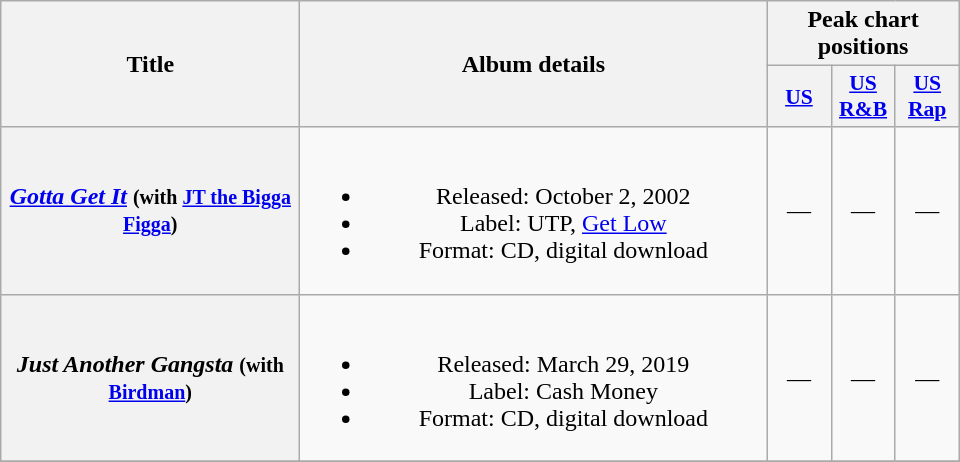<table class="wikitable plainrowheaders" style="text-align:center;" border="1">
<tr>
<th scope="col" rowspan="2" style="width:12em;">Title</th>
<th scope="col" rowspan="2" style="width:19em;">Album details</th>
<th scope="col" colspan="3">Peak chart positions</th>
</tr>
<tr>
<th scope="col" style="width:2.5em;font-size:90%;"><a href='#'>US</a></th>
<th scope="col" style="width:2.5em;font-size:90%;"><a href='#'>US<br>R&B</a></th>
<th scope="col" style="width:2.5em;font-size:90%;"><a href='#'>US<br>Rap</a></th>
</tr>
<tr>
<th scope="row"><em><a href='#'>Gotta Get It</a></em> <small>(with <a href='#'>JT the Bigga Figga</a>)</small></th>
<td><br><ul><li>Released: October 2, 2002</li><li>Label: UTP, <a href='#'>Get Low</a></li><li>Format: CD, digital download</li></ul></td>
<td>—</td>
<td>—</td>
<td>—</td>
</tr>
<tr>
<th scope="row"><em>Just Another Gangsta</em> <small>(with <a href='#'>Birdman</a>)</small></th>
<td><br><ul><li>Released: March 29, 2019</li><li>Label: Cash Money</li><li>Format: CD, digital download</li></ul></td>
<td>—</td>
<td>—</td>
<td>—</td>
</tr>
<tr>
</tr>
</table>
